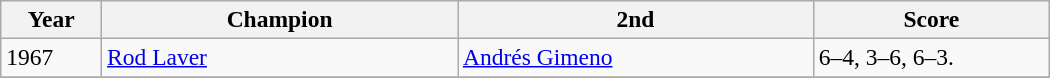<table class="wikitable" style="font-size:98%;">
<tr>
<th style="width:60px;">Year</th>
<th style="width:230px;">Champion</th>
<th style="width:230px;">2nd</th>
<th style="width:150px;">Score</th>
</tr>
<tr>
<td>1967</td>
<td> <a href='#'>Rod Laver</a></td>
<td> <a href='#'>Andrés Gimeno</a></td>
<td>6–4, 3–6, 6–3.</td>
</tr>
<tr>
</tr>
</table>
